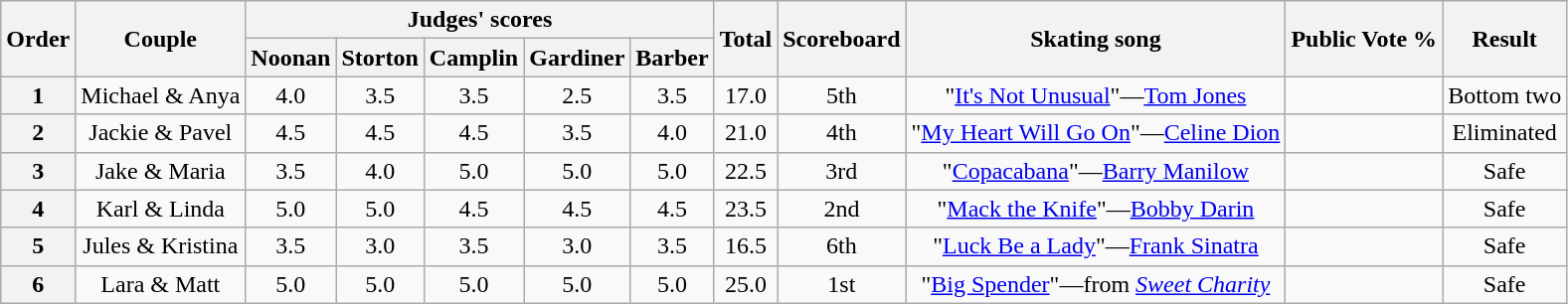<table class="wikitable plainrowheaders" style="text-align:center;">
<tr>
<th scope="col" rowspan="2">Order</th>
<th scope="col" rowspan="2">Couple</th>
<th scope="col" colspan="5">Judges' scores</th>
<th scope="col" rowspan="2">Total</th>
<th scope="col" rowspan="2">Scoreboard</th>
<th scope="col" rowspan="2">Skating song</th>
<th scope="col" rowspan="2">Public Vote %</th>
<th scope="col" rowspan="2">Result</th>
</tr>
<tr>
<th scope="col">Noonan</th>
<th>Storton</th>
<th>Camplin</th>
<th>Gardiner</th>
<th>Barber</th>
</tr>
<tr>
<th scope=col>1</th>
<td>Michael & Anya</td>
<td>4.0</td>
<td>3.5</td>
<td>3.5</td>
<td>2.5</td>
<td>3.5</td>
<td>17.0</td>
<td>5th</td>
<td>"<a href='#'>It's Not Unusual</a>"—<a href='#'>Tom Jones</a></td>
<td></td>
<td>Bottom two</td>
</tr>
<tr>
<th scope=col>2</th>
<td>Jackie & Pavel</td>
<td>4.5</td>
<td>4.5</td>
<td>4.5</td>
<td>3.5</td>
<td>4.0</td>
<td>21.0</td>
<td>4th</td>
<td>"<a href='#'>My Heart Will Go On</a>"—<a href='#'>Celine Dion</a></td>
<td></td>
<td>Eliminated</td>
</tr>
<tr>
<th scope=col>3</th>
<td>Jake & Maria</td>
<td>3.5</td>
<td>4.0</td>
<td>5.0</td>
<td>5.0</td>
<td>5.0</td>
<td>22.5</td>
<td>3rd</td>
<td>"<a href='#'>Copacabana</a>"—<a href='#'>Barry Manilow</a></td>
<td></td>
<td>Safe</td>
</tr>
<tr>
<th scope=col>4</th>
<td>Karl & Linda</td>
<td>5.0</td>
<td>5.0</td>
<td>4.5</td>
<td>4.5</td>
<td>4.5</td>
<td>23.5</td>
<td>2nd</td>
<td>"<a href='#'>Mack the Knife</a>"—<a href='#'>Bobby Darin</a></td>
<td></td>
<td>Safe</td>
</tr>
<tr>
<th scope=col>5</th>
<td>Jules & Kristina</td>
<td>3.5</td>
<td>3.0</td>
<td>3.5</td>
<td>3.0</td>
<td>3.5</td>
<td>16.5</td>
<td>6th</td>
<td>"<a href='#'>Luck Be a Lady</a>"—<a href='#'>Frank Sinatra</a></td>
<td></td>
<td>Safe</td>
</tr>
<tr>
<th scope=col>6</th>
<td>Lara & Matt</td>
<td>5.0</td>
<td>5.0</td>
<td>5.0</td>
<td>5.0</td>
<td>5.0</td>
<td>25.0</td>
<td>1st</td>
<td>"<a href='#'>Big Spender</a>"—from <em><a href='#'>Sweet Charity</a></em></td>
<td></td>
<td>Safe</td>
</tr>
</table>
